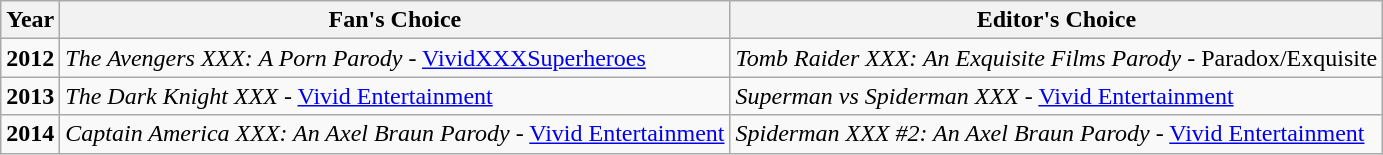<table class="wikitable">
<tr>
<th>Year</th>
<th>Fan's Choice</th>
<th>Editor's Choice</th>
</tr>
<tr>
<td><strong>2012</strong></td>
<td><em>The Avengers XXX: A Porn Parody</em> - <a href='#'>VividXXXSuperheroes</a></td>
<td><em>Tomb Raider XXX: An Exquisite Films Parody</em> - Paradox/Exquisite</td>
</tr>
<tr>
<td><strong>2013</strong></td>
<td><em>The Dark Knight XXX</em> - <a href='#'>Vivid Entertainment</a></td>
<td><em>Superman vs Spiderman XXX</em> - <a href='#'>Vivid Entertainment</a></td>
</tr>
<tr>
<td><strong>2014</strong></td>
<td><em>Captain America XXX: An Axel Braun Parody</em> - <a href='#'>Vivid Entertainment</a></td>
<td><em>Spiderman XXX #2: An Axel Braun Parody</em> - <a href='#'>Vivid Entertainment</a></td>
</tr>
</table>
